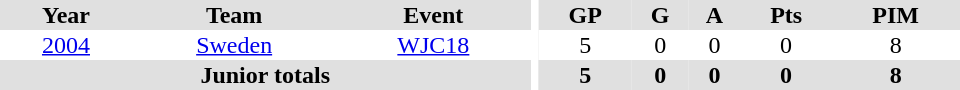<table border="0" cellpadding="1" cellspacing="0" ID="Table3" style="text-align:center; width:40em">
<tr ALIGN="center" bgcolor="#e0e0e0">
<th>Year</th>
<th>Team</th>
<th>Event</th>
<th rowspan="99" bgcolor="#ffffff"></th>
<th>GP</th>
<th>G</th>
<th>A</th>
<th>Pts</th>
<th>PIM</th>
</tr>
<tr>
<td><a href='#'>2004</a></td>
<td><a href='#'>Sweden</a></td>
<td><a href='#'>WJC18</a></td>
<td>5</td>
<td>0</td>
<td>0</td>
<td>0</td>
<td>8</td>
</tr>
<tr bgcolor="#e0e0e0">
<th colspan="3">Junior totals</th>
<th>5</th>
<th>0</th>
<th>0</th>
<th>0</th>
<th>8</th>
</tr>
</table>
